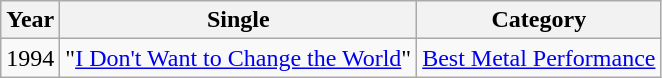<table class="wikitable">
<tr>
<th>Year</th>
<th>Single</th>
<th>Category</th>
</tr>
<tr>
<td>1994</td>
<td>"<a href='#'>I Don't Want to Change the World</a>"</td>
<td><a href='#'>Best Metal Performance</a></td>
</tr>
</table>
